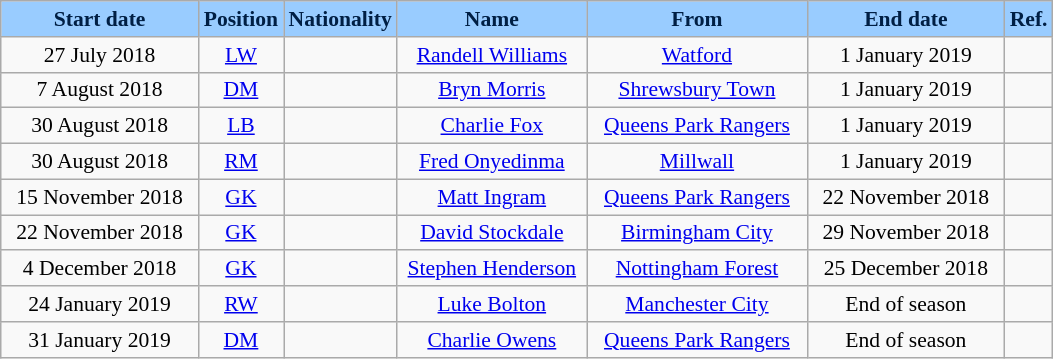<table class="wikitable"  style="text-align:center; font-size:90%; ">
<tr>
<th style="background:#99CCFF; color:#001F44; width:125px;">Start date</th>
<th style="background:#99CCFF; color:#001F44; width:50px;">Position</th>
<th style="background:#99CCFF; color:#001F44; width:50px;">Nationality</th>
<th style="background:#99CCFF; color:#001F44; width:120px;">Name</th>
<th style="background:#99CCFF; color:#001F44; width:140px;">From</th>
<th style="background:#99CCFF; color:#001F44; width:125px;">End date</th>
<th style="background:#99CCFF; color:#001F44; width:25px;">Ref.</th>
</tr>
<tr>
<td>27 July 2018</td>
<td><a href='#'>LW</a></td>
<td></td>
<td><a href='#'>Randell Williams</a></td>
<td><a href='#'>Watford</a></td>
<td>1 January 2019</td>
<td></td>
</tr>
<tr>
<td>7 August 2018</td>
<td><a href='#'>DM</a></td>
<td></td>
<td><a href='#'>Bryn Morris</a></td>
<td><a href='#'>Shrewsbury Town</a></td>
<td>1 January 2019</td>
<td></td>
</tr>
<tr>
<td>30 August 2018</td>
<td><a href='#'>LB</a></td>
<td></td>
<td><a href='#'>Charlie Fox</a></td>
<td><a href='#'>Queens Park Rangers</a></td>
<td>1 January 2019</td>
<td></td>
</tr>
<tr>
<td>30 August 2018</td>
<td><a href='#'>RM</a></td>
<td></td>
<td><a href='#'>Fred Onyedinma</a></td>
<td><a href='#'>Millwall</a></td>
<td>1 January 2019</td>
<td></td>
</tr>
<tr>
<td>15 November 2018</td>
<td><a href='#'>GK</a></td>
<td></td>
<td><a href='#'>Matt Ingram</a></td>
<td><a href='#'>Queens Park Rangers</a></td>
<td>22 November 2018</td>
<td></td>
</tr>
<tr>
<td>22 November 2018</td>
<td><a href='#'>GK</a></td>
<td></td>
<td><a href='#'>David Stockdale</a></td>
<td><a href='#'>Birmingham City</a></td>
<td>29 November 2018</td>
<td></td>
</tr>
<tr>
<td>4 December 2018</td>
<td><a href='#'>GK</a></td>
<td></td>
<td><a href='#'>Stephen Henderson</a></td>
<td><a href='#'>Nottingham Forest</a></td>
<td>25 December 2018</td>
<td></td>
</tr>
<tr>
<td>24 January 2019</td>
<td><a href='#'>RW</a></td>
<td></td>
<td><a href='#'>Luke Bolton</a></td>
<td><a href='#'>Manchester City</a></td>
<td>End of season</td>
<td></td>
</tr>
<tr>
<td>31 January 2019</td>
<td><a href='#'>DM</a></td>
<td></td>
<td><a href='#'>Charlie Owens</a></td>
<td><a href='#'>Queens Park Rangers</a></td>
<td>End of season</td>
<td></td>
</tr>
</table>
